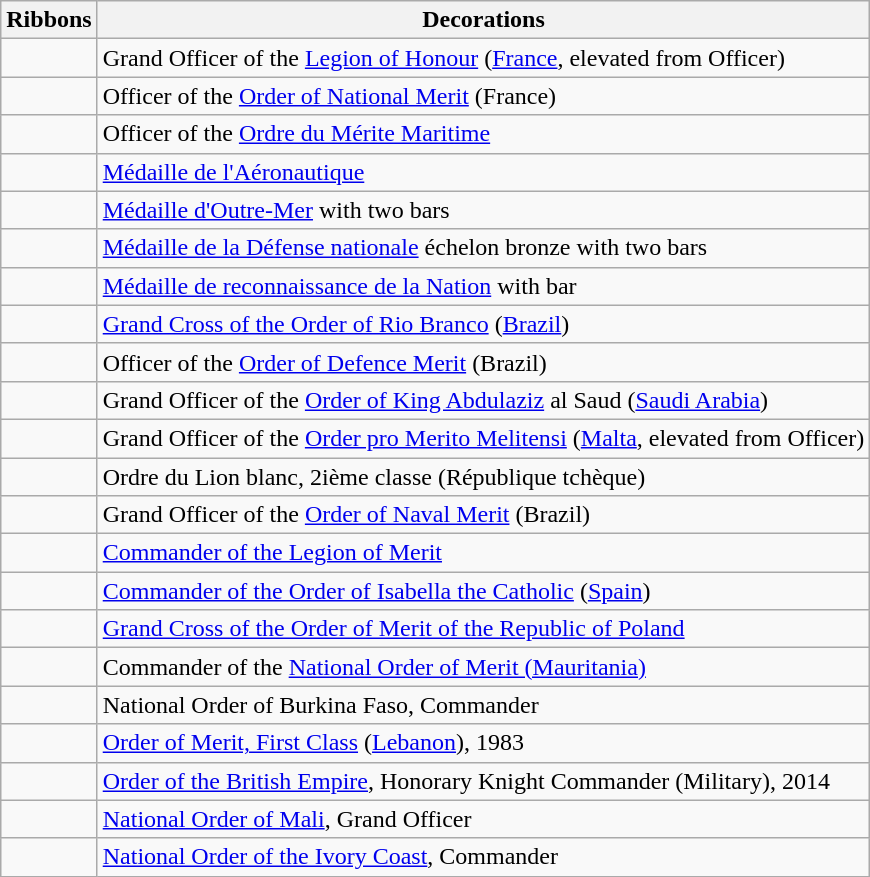<table class="wikitable sortable">
<tr>
<th>Ribbons</th>
<th>Decorations</th>
</tr>
<tr>
<td></td>
<td>Grand Officer of the <a href='#'>Legion of Honour</a> (<a href='#'>France</a>, elevated from Officer)</td>
</tr>
<tr>
<td></td>
<td>Officer of the <a href='#'>Order of National Merit</a> (France)</td>
</tr>
<tr>
<td></td>
<td>Officer of the <a href='#'>Ordre du Mérite Maritime</a></td>
</tr>
<tr>
<td></td>
<td><a href='#'>Médaille de l'Aéronautique</a></td>
</tr>
<tr>
<td></td>
<td><a href='#'>Médaille d'Outre-Mer</a> with two bars</td>
</tr>
<tr>
<td></td>
<td><a href='#'>Médaille de la Défense nationale</a> échelon bronze with two bars</td>
</tr>
<tr>
<td></td>
<td><a href='#'>Médaille de reconnaissance de la Nation</a> with bar</td>
</tr>
<tr>
<td></td>
<td><a href='#'>Grand Cross of the Order of Rio Branco</a> (<a href='#'>Brazil</a>)</td>
</tr>
<tr>
<td></td>
<td>Officer of the <a href='#'>Order of Defence Merit</a> (Brazil)</td>
</tr>
<tr>
<td></td>
<td>Grand Officer of the <a href='#'>Order of King Abdulaziz</a> al Saud (<a href='#'>Saudi Arabia</a>)</td>
</tr>
<tr>
<td></td>
<td>Grand Officer of the <a href='#'>Order pro Merito Melitensi</a> (<a href='#'>Malta</a>, elevated from Officer)</td>
</tr>
<tr>
<td></td>
<td>Ordre du Lion blanc, 2ième classe (République tchèque)</td>
</tr>
<tr>
<td></td>
<td>Grand Officer of the <a href='#'>Order of Naval Merit</a> (Brazil)</td>
</tr>
<tr>
<td></td>
<td><a href='#'>Commander of the Legion of Merit</a></td>
</tr>
<tr>
<td></td>
<td><a href='#'>Commander of the Order of Isabella the Catholic</a> (<a href='#'>Spain</a>)</td>
</tr>
<tr>
<td></td>
<td><a href='#'>Grand Cross of the Order of Merit of the Republic of Poland</a></td>
</tr>
<tr>
<td></td>
<td>Commander of the <a href='#'>National Order of Merit (Mauritania)</a></td>
</tr>
<tr>
<td></td>
<td>National Order of Burkina Faso, Commander</td>
</tr>
<tr>
<td></td>
<td><a href='#'>Order of Merit, First Class</a> (<a href='#'>Lebanon</a>), 1983</td>
</tr>
<tr>
<td></td>
<td><a href='#'>Order of the British Empire</a>, Honorary Knight Commander (Military), 2014</td>
</tr>
<tr>
<td></td>
<td><a href='#'>National Order of Mali</a>, Grand Officer</td>
</tr>
<tr>
<td></td>
<td><a href='#'>National Order of the Ivory Coast</a>, Commander</td>
</tr>
</table>
